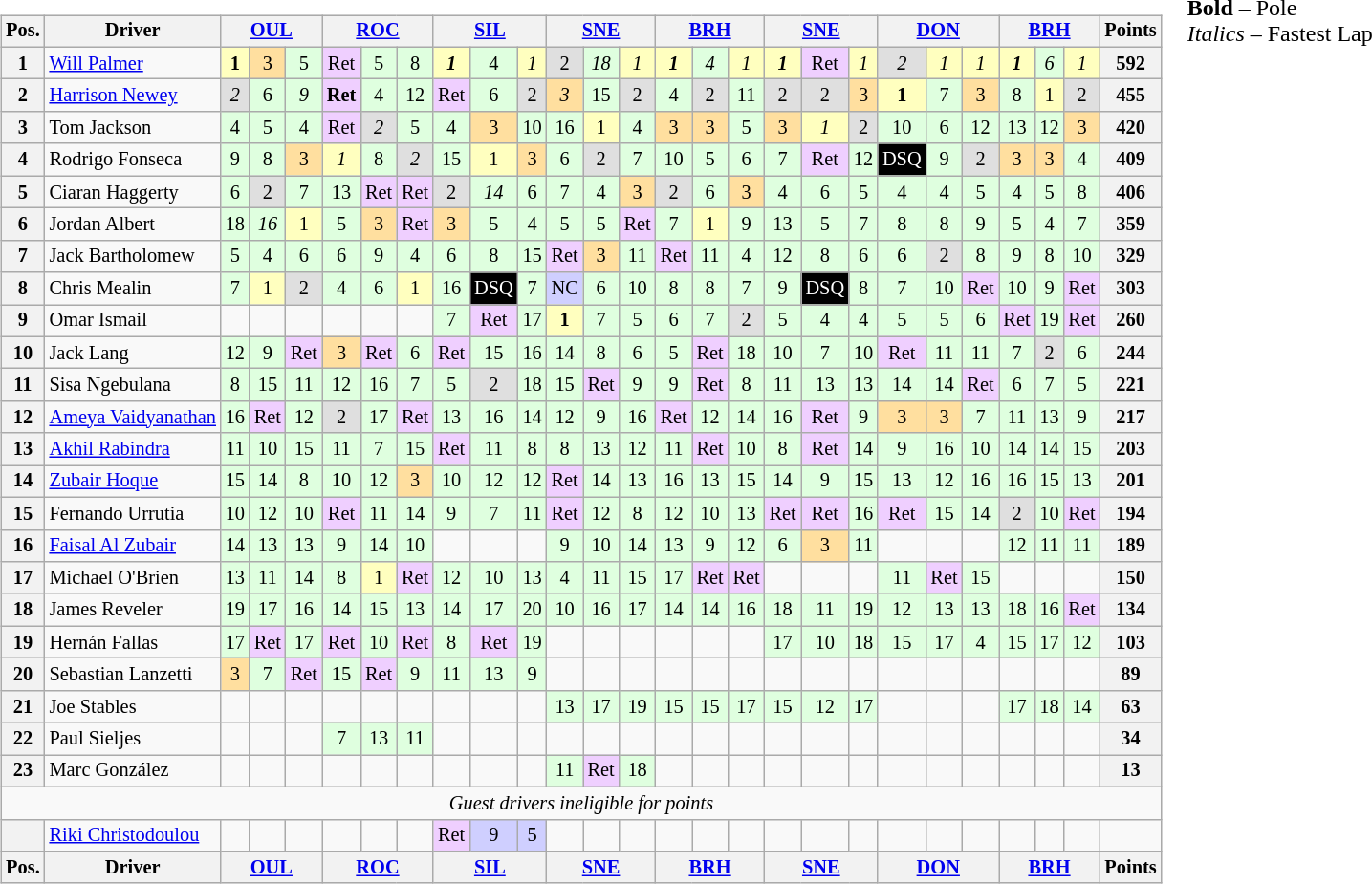<table>
<tr>
<td><br><table class="wikitable" style="font-size: 85%; text-align: center">
<tr valign="top">
<th valign="middle">Pos.</th>
<th valign="middle">Driver</th>
<th colspan=3><a href='#'>OUL</a></th>
<th colspan=3><a href='#'>ROC</a></th>
<th colspan=3><a href='#'>SIL</a></th>
<th colspan=3><a href='#'>SNE</a></th>
<th colspan=3><a href='#'>BRH</a></th>
<th colspan=3><a href='#'>SNE</a></th>
<th colspan=3><a href='#'>DON</a></th>
<th colspan=3><a href='#'>BRH</a></th>
<th valign="middle">Points</th>
</tr>
<tr>
<th>1</th>
<td align=left> <a href='#'>Will Palmer</a></td>
<td style="background:#ffffbf;"><strong>1</strong></td>
<td style="background:#ffdf9f;">3</td>
<td style="background:#dfffdf;">5</td>
<td style="background:#efcfff;">Ret</td>
<td style="background:#dfffdf;">5</td>
<td style="background:#dfffdf;">8</td>
<td style="background:#ffffbf;"><strong><em>1</em></strong></td>
<td style="background:#dfffdf;">4</td>
<td style="background:#ffffbf;"><em>1</em></td>
<td style="background:#dfdfdf;">2</td>
<td style="background:#dfffdf;"><em>18</em></td>
<td style="background:#ffffbf;"><em>1</em></td>
<td style="background:#ffffbf;"><strong><em>1</em></strong></td>
<td style="background:#dfffdf;"><em>4</em></td>
<td style="background:#ffffbf;"><em>1</em></td>
<td style="background:#ffffbf;"><strong><em>1</em></strong></td>
<td style="background:#efcfff;">Ret</td>
<td style="background:#ffffbf;"><em>1</em></td>
<td style="background:#dfdfdf;"><em>2</em></td>
<td style="background:#ffffbf;"><em>1</em></td>
<td style="background:#ffffbf;"><em>1</em></td>
<td style="background:#ffffbf;"><strong><em>1</em></strong></td>
<td style="background:#dfffdf;"><em>6</em></td>
<td style="background:#ffffbf;"><em>1</em></td>
<th>592</th>
</tr>
<tr>
<th>2</th>
<td align=left> <a href='#'>Harrison Newey</a></td>
<td style="background:#dfdfdf;"><em>2</em></td>
<td style="background:#dfffdf;">6</td>
<td style="background:#dfffdf;"><em>9</em></td>
<td style="background:#efcfff;"><strong>Ret</strong></td>
<td style="background:#dfffdf;">4</td>
<td style="background:#dfffdf;">12</td>
<td style="background:#efcfff;">Ret</td>
<td style="background:#dfffdf;">6</td>
<td style="background:#dfdfdf;">2</td>
<td style="background:#ffdf9f;"><em>3</em></td>
<td style="background:#dfffdf;">15</td>
<td style="background:#dfdfdf;">2</td>
<td style="background:#dfffdf;">4</td>
<td style="background:#dfdfdf;">2</td>
<td style="background:#dfffdf;">11</td>
<td style="background:#dfdfdf;">2</td>
<td style="background:#dfdfdf;">2</td>
<td style="background:#ffdf9f;">3</td>
<td style="background:#ffffbf;"><strong>1</strong></td>
<td style="background:#dfffdf;">7</td>
<td style="background:#ffdf9f;">3</td>
<td style="background:#dfffdf;">8</td>
<td style="background:#ffffbf;">1</td>
<td style="background:#dfdfdf;">2</td>
<th>455</th>
</tr>
<tr>
<th>3</th>
<td align=left> Tom Jackson</td>
<td style="background:#dfffdf;">4</td>
<td style="background:#dfffdf;">5</td>
<td style="background:#dfffdf;">4</td>
<td style="background:#efcfff;">Ret</td>
<td style="background:#dfdfdf;"><em>2</em></td>
<td style="background:#dfffdf;">5</td>
<td style="background:#dfffdf;">4</td>
<td style="background:#ffdf9f;">3</td>
<td style="background:#dfffdf;">10</td>
<td style="background:#dfffdf;">16</td>
<td style="background:#ffffbf;">1</td>
<td style="background:#dfffdf;">4</td>
<td style="background:#ffdf9f;">3</td>
<td style="background:#ffdf9f;">3</td>
<td style="background:#dfffdf;">5</td>
<td style="background:#ffdf9f;">3</td>
<td style="background:#ffffbf;"><em>1</em></td>
<td style="background:#dfdfdf;">2</td>
<td style="background:#dfffdf;">10</td>
<td style="background:#dfffdf;">6</td>
<td style="background:#dfffdf;">12</td>
<td style="background:#dfffdf;">13</td>
<td style="background:#dfffdf;">12</td>
<td style="background:#ffdf9f;">3</td>
<th>420</th>
</tr>
<tr>
<th>4</th>
<td align=left> Rodrigo Fonseca</td>
<td style="background:#dfffdf;">9</td>
<td style="background:#dfffdf;">8</td>
<td style="background:#ffdf9f;">3</td>
<td style="background:#ffffbf;"><em>1</em></td>
<td style="background:#dfffdf;">8</td>
<td style="background:#dfdfdf;"><em>2</em></td>
<td style="background:#dfffdf;">15</td>
<td style="background:#ffffbf;">1</td>
<td style="background:#ffdf9f;">3</td>
<td style="background:#dfffdf;">6</td>
<td style="background:#dfdfdf;">2</td>
<td style="background:#dfffdf;">7</td>
<td style="background:#dfffdf;">10</td>
<td style="background:#dfffdf;">5</td>
<td style="background:#dfffdf;">6</td>
<td style="background:#dfffdf;">7</td>
<td style="background:#efcfff;">Ret</td>
<td style="background:#dfffdf;">12</td>
<td style="background:#000000; color:white;">DSQ</td>
<td style="background:#dfffdf;">9</td>
<td style="background:#dfdfdf;">2</td>
<td style="background:#ffdf9f;">3</td>
<td style="background:#ffdf9f;">3</td>
<td style="background:#dfffdf;">4</td>
<th>409</th>
</tr>
<tr>
<th>5</th>
<td align=left> Ciaran Haggerty</td>
<td style="background:#dfffdf;">6</td>
<td style="background:#dfdfdf;">2</td>
<td style="background:#dfffdf;">7</td>
<td style="background:#dfffdf;">13</td>
<td style="background:#efcfff;">Ret</td>
<td style="background:#efcfff;">Ret</td>
<td style="background:#dfdfdf;">2</td>
<td style="background:#dfffdf;"><em>14</em></td>
<td style="background:#dfffdf;">6</td>
<td style="background:#dfffdf;">7</td>
<td style="background:#dfffdf;">4</td>
<td style="background:#ffdf9f;">3</td>
<td style="background:#dfdfdf;">2</td>
<td style="background:#dfffdf;">6</td>
<td style="background:#ffdf9f;">3</td>
<td style="background:#dfffdf;">4</td>
<td style="background:#dfffdf;">6</td>
<td style="background:#dfffdf;">5</td>
<td style="background:#dfffdf;">4</td>
<td style="background:#dfffdf;">4</td>
<td style="background:#dfffdf;">5</td>
<td style="background:#dfffdf;">4</td>
<td style="background:#dfffdf;">5</td>
<td style="background:#dfffdf;">8</td>
<th>406</th>
</tr>
<tr>
<th>6</th>
<td align=left> Jordan Albert</td>
<td style="background:#dfffdf;">18</td>
<td style="background:#dfffdf;"><em>16</em></td>
<td style="background:#ffffbf;">1</td>
<td style="background:#dfffdf;">5</td>
<td style="background:#ffdf9f;">3</td>
<td style="background:#efcfff;">Ret</td>
<td style="background:#ffdf9f;">3</td>
<td style="background:#dfffdf;">5</td>
<td style="background:#dfffdf;">4</td>
<td style="background:#dfffdf;">5</td>
<td style="background:#dfffdf;">5</td>
<td style="background:#efcfff;">Ret</td>
<td style="background:#dfffdf;">7</td>
<td style="background:#ffffbf;">1</td>
<td style="background:#dfffdf;">9</td>
<td style="background:#dfffdf;">13</td>
<td style="background:#dfffdf;">5</td>
<td style="background:#dfffdf;">7</td>
<td style="background:#dfffdf;">8</td>
<td style="background:#dfffdf;">8</td>
<td style="background:#dfffdf;">9</td>
<td style="background:#dfffdf;">5</td>
<td style="background:#dfffdf;">4</td>
<td style="background:#dfffdf;">7</td>
<th>359</th>
</tr>
<tr>
<th>7</th>
<td align=left> Jack Bartholomew</td>
<td style="background:#dfffdf;">5</td>
<td style="background:#dfffdf;">4</td>
<td style="background:#dfffdf;">6</td>
<td style="background:#dfffdf;">6</td>
<td style="background:#dfffdf;">9</td>
<td style="background:#dfffdf;">4</td>
<td style="background:#dfffdf;">6</td>
<td style="background:#dfffdf;">8</td>
<td style="background:#dfffdf;">15</td>
<td style="background:#efcfff;">Ret</td>
<td style="background:#ffdf9f;">3</td>
<td style="background:#dfffdf;">11</td>
<td style="background:#efcfff;">Ret</td>
<td style="background:#dfffdf;">11</td>
<td style="background:#dfffdf;">4</td>
<td style="background:#dfffdf;">12</td>
<td style="background:#dfffdf;">8</td>
<td style="background:#dfffdf;">6</td>
<td style="background:#dfffdf;">6</td>
<td style="background:#dfdfdf;">2</td>
<td style="background:#dfffdf;">8</td>
<td style="background:#dfffdf;">9</td>
<td style="background:#dfffdf;">8</td>
<td style="background:#dfffdf;">10</td>
<th>329</th>
</tr>
<tr>
<th>8</th>
<td align=left> Chris Mealin</td>
<td style="background:#dfffdf;">7</td>
<td style="background:#ffffbf;">1</td>
<td style="background:#dfdfdf;">2</td>
<td style="background:#dfffdf;">4</td>
<td style="background:#dfffdf;">6</td>
<td style="background:#ffffbf;">1</td>
<td style="background:#dfffdf;">16</td>
<td style="background:#000000; color:white;">DSQ</td>
<td style="background:#dfffdf;">7</td>
<td style="background:#CFCFFF;">NC</td>
<td style="background:#dfffdf;">6</td>
<td style="background:#dfffdf;">10</td>
<td style="background:#dfffdf;">8</td>
<td style="background:#dfffdf;">8</td>
<td style="background:#dfffdf;">7</td>
<td style="background:#dfffdf;">9</td>
<td style="background:#000000; color:white;">DSQ</td>
<td style="background:#dfffdf;">8</td>
<td style="background:#dfffdf;">7</td>
<td style="background:#dfffdf;">10</td>
<td style="background:#efcfff;">Ret</td>
<td style="background:#dfffdf;">10</td>
<td style="background:#dfffdf;">9</td>
<td style="background:#efcfff;">Ret</td>
<th>303</th>
</tr>
<tr>
<th>9</th>
<td align=left> Omar Ismail</td>
<td></td>
<td></td>
<td></td>
<td></td>
<td></td>
<td></td>
<td style="background:#dfffdf;">7</td>
<td style="background:#efcfff;">Ret</td>
<td style="background:#dfffdf;">17</td>
<td style="background:#ffffbf;"><strong>1</strong></td>
<td style="background:#dfffdf;">7</td>
<td style="background:#dfffdf;">5</td>
<td style="background:#dfffdf;">6</td>
<td style="background:#dfffdf;">7</td>
<td style="background:#dfdfdf;">2</td>
<td style="background:#dfffdf;">5</td>
<td style="background:#dfffdf;">4</td>
<td style="background:#dfffdf;">4</td>
<td style="background:#dfffdf;">5</td>
<td style="background:#dfffdf;">5</td>
<td style="background:#dfffdf;">6</td>
<td style="background:#efcfff;">Ret</td>
<td style="background:#dfffdf;">19</td>
<td style="background:#efcfff;">Ret</td>
<th>260</th>
</tr>
<tr>
<th>10</th>
<td align=left> Jack Lang</td>
<td style="background:#dfffdf;">12</td>
<td style="background:#dfffdf;">9</td>
<td style="background:#efcfff;">Ret</td>
<td style="background:#ffdf9f;">3</td>
<td style="background:#efcfff;">Ret</td>
<td style="background:#dfffdf;">6</td>
<td style="background:#efcfff;">Ret</td>
<td style="background:#dfffdf;">15</td>
<td style="background:#dfffdf;">16</td>
<td style="background:#dfffdf;">14</td>
<td style="background:#dfffdf;">8</td>
<td style="background:#dfffdf;">6</td>
<td style="background:#dfffdf;">5</td>
<td style="background:#efcfff;">Ret</td>
<td style="background:#dfffdf;">18</td>
<td style="background:#dfffdf;">10</td>
<td style="background:#dfffdf;">7</td>
<td style="background:#dfffdf;">10</td>
<td style="background:#efcfff;">Ret</td>
<td style="background:#dfffdf;">11</td>
<td style="background:#dfffdf;">11</td>
<td style="background:#dfffdf;">7</td>
<td style="background:#dfdfdf;">2</td>
<td style="background:#dfffdf;">6</td>
<th>244</th>
</tr>
<tr>
<th>11</th>
<td align=left> Sisa Ngebulana</td>
<td style="background:#dfffdf;">8</td>
<td style="background:#dfffdf;">15</td>
<td style="background:#dfffdf;">11</td>
<td style="background:#dfffdf;">12</td>
<td style="background:#dfffdf;">16</td>
<td style="background:#dfffdf;">7</td>
<td style="background:#dfffdf;">5</td>
<td style="background:#dfdfdf;">2</td>
<td style="background:#dfffdf;">18</td>
<td style="background:#dfffdf;">15</td>
<td style="background:#efcfff;">Ret</td>
<td style="background:#dfffdf;">9</td>
<td style="background:#dfffdf;">9</td>
<td style="background:#efcfff;">Ret</td>
<td style="background:#dfffdf;">8</td>
<td style="background:#dfffdf;">11</td>
<td style="background:#dfffdf;">13</td>
<td style="background:#dfffdf;">13</td>
<td style="background:#dfffdf;">14</td>
<td style="background:#dfffdf;">14</td>
<td style="background:#efcfff;">Ret</td>
<td style="background:#dfffdf;">6</td>
<td style="background:#dfffdf;">7</td>
<td style="background:#dfffdf;">5</td>
<th>221</th>
</tr>
<tr>
<th>12</th>
<td align=left nowrap> <a href='#'>Ameya Vaidyanathan</a></td>
<td style="background:#dfffdf;">16</td>
<td style="background:#efcfff;">Ret</td>
<td style="background:#dfffdf;">12</td>
<td style="background:#dfdfdf;">2</td>
<td style="background:#dfffdf;">17</td>
<td style="background:#efcfff;">Ret</td>
<td style="background:#dfffdf;">13</td>
<td style="background:#dfffdf;">16</td>
<td style="background:#dfffdf;">14</td>
<td style="background:#dfffdf;">12</td>
<td style="background:#dfffdf;">9</td>
<td style="background:#dfffdf;">16</td>
<td style="background:#efcfff;">Ret</td>
<td style="background:#dfffdf;">12</td>
<td style="background:#dfffdf;">14</td>
<td style="background:#dfffdf;">16</td>
<td style="background:#efcfff;">Ret</td>
<td style="background:#dfffdf;">9</td>
<td style="background:#ffdf9f;">3</td>
<td style="background:#ffdf9f;">3</td>
<td style="background:#dfffdf;">7</td>
<td style="background:#dfffdf;">11</td>
<td style="background:#dfffdf;">13</td>
<td style="background:#dfffdf;">9</td>
<th>217</th>
</tr>
<tr>
<th>13</th>
<td align=left> <a href='#'>Akhil Rabindra</a></td>
<td style="background:#dfffdf;">11</td>
<td style="background:#dfffdf;">10</td>
<td style="background:#dfffdf;">15</td>
<td style="background:#dfffdf;">11</td>
<td style="background:#dfffdf;">7</td>
<td style="background:#dfffdf;">15</td>
<td style="background:#efcfff;">Ret</td>
<td style="background:#dfffdf;">11</td>
<td style="background:#dfffdf;">8</td>
<td style="background:#dfffdf;">8</td>
<td style="background:#dfffdf;">13</td>
<td style="background:#dfffdf;">12</td>
<td style="background:#dfffdf;">11</td>
<td style="background:#efcfff;">Ret</td>
<td style="background:#dfffdf;">10</td>
<td style="background:#dfffdf;">8</td>
<td style="background:#efcfff;">Ret</td>
<td style="background:#dfffdf;">14</td>
<td style="background:#dfffdf;">9</td>
<td style="background:#dfffdf;">16</td>
<td style="background:#dfffdf;">10</td>
<td style="background:#dfffdf;">14</td>
<td style="background:#dfffdf;">14</td>
<td style="background:#dfffdf;">15</td>
<th>203</th>
</tr>
<tr>
<th>14</th>
<td align=left> <a href='#'>Zubair Hoque</a></td>
<td style="background:#dfffdf;">15</td>
<td style="background:#dfffdf;">14</td>
<td style="background:#dfffdf;">8</td>
<td style="background:#dfffdf;">10</td>
<td style="background:#dfffdf;">12</td>
<td style="background:#ffdf9f;">3</td>
<td style="background:#dfffdf;">10</td>
<td style="background:#dfffdf;">12</td>
<td style="background:#dfffdf;">12</td>
<td style="background:#efcfff;">Ret</td>
<td style="background:#dfffdf;">14</td>
<td style="background:#dfffdf;">13</td>
<td style="background:#dfffdf;">16</td>
<td style="background:#dfffdf;">13</td>
<td style="background:#dfffdf;">15</td>
<td style="background:#dfffdf;">14</td>
<td style="background:#dfffdf;">9</td>
<td style="background:#dfffdf;">15</td>
<td style="background:#dfffdf;">13</td>
<td style="background:#dfffdf;">12</td>
<td style="background:#dfffdf;">16</td>
<td style="background:#dfffdf;">16</td>
<td style="background:#dfffdf;">15</td>
<td style="background:#dfffdf;">13</td>
<th>201</th>
</tr>
<tr>
<th>15</th>
<td align=left> Fernando Urrutia</td>
<td style="background:#dfffdf;">10</td>
<td style="background:#dfffdf;">12</td>
<td style="background:#dfffdf;">10</td>
<td style="background:#efcfff;">Ret</td>
<td style="background:#dfffdf;">11</td>
<td style="background:#dfffdf;">14</td>
<td style="background:#dfffdf;">9</td>
<td style="background:#dfffdf;">7</td>
<td style="background:#dfffdf;">11</td>
<td style="background:#efcfff;">Ret</td>
<td style="background:#dfffdf;">12</td>
<td style="background:#dfffdf;">8</td>
<td style="background:#dfffdf;">12</td>
<td style="background:#dfffdf;">10</td>
<td style="background:#dfffdf;">13</td>
<td style="background:#efcfff;">Ret</td>
<td style="background:#efcfff;">Ret</td>
<td style="background:#dfffdf;">16</td>
<td style="background:#efcfff;">Ret</td>
<td style="background:#dfffdf;">15</td>
<td style="background:#dfffdf;">14</td>
<td style="background:#dfdfdf;">2</td>
<td style="background:#dfffdf;">10</td>
<td style="background:#efcfff;">Ret</td>
<th>194</th>
</tr>
<tr>
<th>16</th>
<td align=left> <a href='#'>Faisal Al Zubair</a></td>
<td style="background:#dfffdf;">14</td>
<td style="background:#dfffdf;">13</td>
<td style="background:#dfffdf;">13</td>
<td style="background:#dfffdf;">9</td>
<td style="background:#dfffdf;">14</td>
<td style="background:#dfffdf;">10</td>
<td></td>
<td></td>
<td></td>
<td style="background:#dfffdf;">9</td>
<td style="background:#dfffdf;">10</td>
<td style="background:#dfffdf;">14</td>
<td style="background:#dfffdf;">13</td>
<td style="background:#dfffdf;">9</td>
<td style="background:#dfffdf;">12</td>
<td style="background:#dfffdf;">6</td>
<td style="background:#ffdf9f;">3</td>
<td style="background:#dfffdf;">11</td>
<td></td>
<td></td>
<td></td>
<td style="background:#dfffdf;">12</td>
<td style="background:#dfffdf;">11</td>
<td style="background:#dfffdf;">11</td>
<th>189</th>
</tr>
<tr>
<th>17</th>
<td align=left> Michael O'Brien</td>
<td style="background:#dfffdf;">13</td>
<td style="background:#dfffdf;">11</td>
<td style="background:#dfffdf;">14</td>
<td style="background:#dfffdf;">8</td>
<td style="background:#ffffbf;">1</td>
<td style="background:#efcfff;">Ret</td>
<td style="background:#dfffdf;">12</td>
<td style="background:#dfffdf;">10</td>
<td style="background:#dfffdf;">13</td>
<td style="background:#dfffdf;">4</td>
<td style="background:#dfffdf;">11</td>
<td style="background:#dfffdf;">15</td>
<td style="background:#dfffdf;">17</td>
<td style="background:#efcfff;">Ret</td>
<td style="background:#efcfff;">Ret</td>
<td></td>
<td></td>
<td></td>
<td style="background:#dfffdf;">11</td>
<td style="background:#efcfff;">Ret</td>
<td style="background:#dfffdf;">15</td>
<td></td>
<td></td>
<td></td>
<th>150</th>
</tr>
<tr>
<th>18</th>
<td align=left> James Reveler</td>
<td style="background:#dfffdf;">19</td>
<td style="background:#dfffdf;">17</td>
<td style="background:#dfffdf;">16</td>
<td style="background:#dfffdf;">14</td>
<td style="background:#dfffdf;">15</td>
<td style="background:#dfffdf;">13</td>
<td style="background:#dfffdf;">14</td>
<td style="background:#dfffdf;">17</td>
<td style="background:#dfffdf;">20</td>
<td style="background:#dfffdf;">10</td>
<td style="background:#dfffdf;">16</td>
<td style="background:#dfffdf;">17</td>
<td style="background:#dfffdf;">14</td>
<td style="background:#dfffdf;">14</td>
<td style="background:#dfffdf;">16</td>
<td style="background:#dfffdf;">18</td>
<td style="background:#dfffdf;">11</td>
<td style="background:#dfffdf;">19</td>
<td style="background:#dfffdf;">12</td>
<td style="background:#dfffdf;">13</td>
<td style="background:#dfffdf;">13</td>
<td style="background:#dfffdf;">18</td>
<td style="background:#dfffdf;">16</td>
<td style="background:#efcfff;">Ret</td>
<th>134</th>
</tr>
<tr>
<th>19</th>
<td align=left> Hernán Fallas</td>
<td style="background:#dfffdf;">17</td>
<td style="background:#efcfff;">Ret</td>
<td style="background:#dfffdf;">17</td>
<td style="background:#efcfff;">Ret</td>
<td style="background:#dfffdf;">10</td>
<td style="background:#efcfff;">Ret</td>
<td style="background:#dfffdf;">8</td>
<td style="background:#efcfff;">Ret</td>
<td style="background:#dfffdf;">19</td>
<td></td>
<td></td>
<td></td>
<td></td>
<td></td>
<td></td>
<td style="background:#dfffdf;">17</td>
<td style="background:#dfffdf;">10</td>
<td style="background:#dfffdf;">18</td>
<td style="background:#dfffdf;">15</td>
<td style="background:#dfffdf;">17</td>
<td style="background:#dfffdf;">4</td>
<td style="background:#dfffdf;">15</td>
<td style="background:#dfffdf;">17</td>
<td style="background:#dfffdf;">12</td>
<th>103</th>
</tr>
<tr>
<th>20</th>
<td align=left> Sebastian Lanzetti</td>
<td style="background:#ffdf9f;">3</td>
<td style="background:#dfffdf;">7</td>
<td style="background:#efcfff;">Ret</td>
<td style="background:#dfffdf;">15</td>
<td style="background:#efcfff;">Ret</td>
<td style="background:#dfffdf;">9</td>
<td style="background:#dfffdf;">11</td>
<td style="background:#dfffdf;">13</td>
<td style="background:#dfffdf;">9</td>
<td></td>
<td></td>
<td></td>
<td></td>
<td></td>
<td></td>
<td></td>
<td></td>
<td></td>
<td></td>
<td></td>
<td></td>
<td></td>
<td></td>
<td></td>
<th>89</th>
</tr>
<tr>
<th>21</th>
<td align=left> Joe Stables</td>
<td></td>
<td></td>
<td></td>
<td></td>
<td></td>
<td></td>
<td></td>
<td></td>
<td></td>
<td style="background:#dfffdf;">13</td>
<td style="background:#dfffdf;">17</td>
<td style="background:#dfffdf;">19</td>
<td style="background:#dfffdf;">15</td>
<td style="background:#dfffdf;">15</td>
<td style="background:#dfffdf;">17</td>
<td style="background:#dfffdf;">15</td>
<td style="background:#dfffdf;">12</td>
<td style="background:#dfffdf;">17</td>
<td></td>
<td></td>
<td></td>
<td style="background:#dfffdf;">17</td>
<td style="background:#dfffdf;">18</td>
<td style="background:#dfffdf;">14</td>
<th>63</th>
</tr>
<tr>
<th>22</th>
<td align=left> Paul Sieljes</td>
<td></td>
<td></td>
<td></td>
<td style="background:#dfffdf;">7</td>
<td style="background:#dfffdf;">13</td>
<td style="background:#dfffdf;">11</td>
<td></td>
<td></td>
<td></td>
<td></td>
<td></td>
<td></td>
<td></td>
<td></td>
<td></td>
<td></td>
<td></td>
<td></td>
<td></td>
<td></td>
<td></td>
<td></td>
<td></td>
<td></td>
<th>34</th>
</tr>
<tr>
<th>23</th>
<td align=left> Marc González</td>
<td></td>
<td></td>
<td></td>
<td></td>
<td></td>
<td></td>
<td></td>
<td></td>
<td></td>
<td style="background:#dfffdf;">11</td>
<td style="background:#efcfff;">Ret</td>
<td style="background:#dfffdf;">18</td>
<td></td>
<td></td>
<td></td>
<td></td>
<td></td>
<td></td>
<td></td>
<td></td>
<td></td>
<td></td>
<td></td>
<td></td>
<th>13</th>
</tr>
<tr>
<td colspan=27 align=center><em>Guest drivers ineligible for points</em></td>
</tr>
<tr>
<th></th>
<td align=left> <a href='#'>Riki Christodoulou</a></td>
<td></td>
<td></td>
<td></td>
<td></td>
<td></td>
<td></td>
<td style="background:#efcfff;">Ret</td>
<td style="background:#CFCFFF;">9</td>
<td style="background:#CFCFFF;">5</td>
<td></td>
<td></td>
<td></td>
<td></td>
<td></td>
<td></td>
<td></td>
<td></td>
<td></td>
<td></td>
<td></td>
<td></td>
<td></td>
<td></td>
<td></td>
<td></td>
</tr>
<tr>
<th valign="middle">Pos.</th>
<th valign="middle">Driver</th>
<th colspan=3><a href='#'>OUL</a></th>
<th colspan=3><a href='#'>ROC</a></th>
<th colspan=3><a href='#'>SIL</a></th>
<th colspan=3><a href='#'>SNE</a></th>
<th colspan=3><a href='#'>BRH</a></th>
<th colspan=3><a href='#'>SNE</a></th>
<th colspan=3><a href='#'>DON</a></th>
<th colspan=3><a href='#'>BRH</a></th>
<th valign="middle">Points</th>
</tr>
</table>
</td>
<td valign="top"><br><span><strong>Bold</strong> – Pole<br>
<em>Italics</em> – Fastest Lap</span></td>
</tr>
</table>
